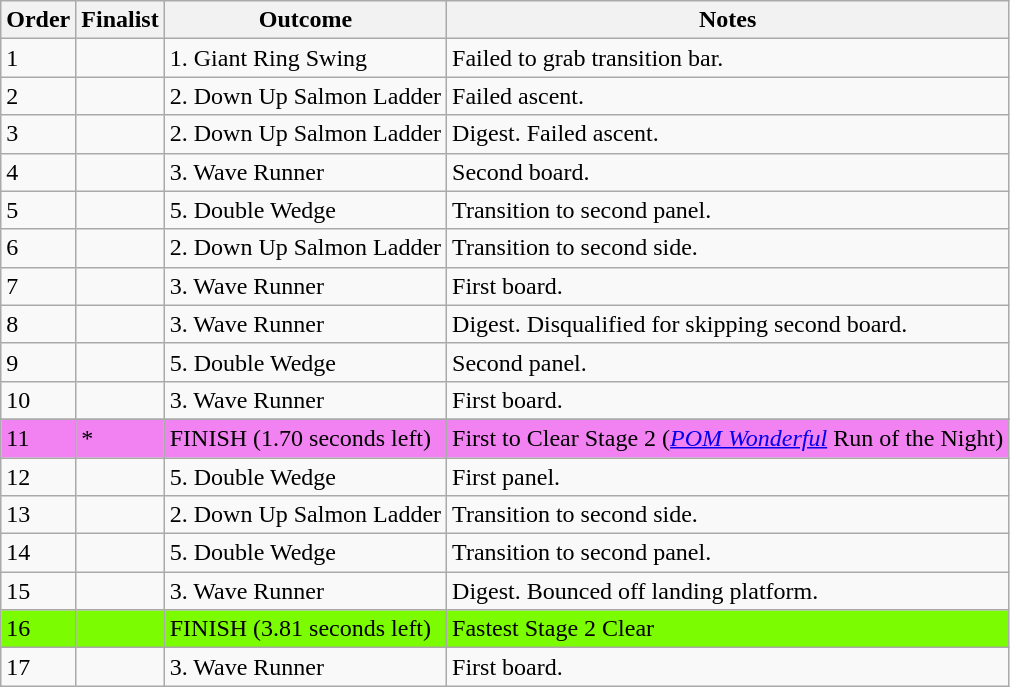<table class="wikitable sortable">
<tr>
<th>Order</th>
<th>Finalist</th>
<th>Outcome</th>
<th>Notes</th>
</tr>
<tr>
<td>1</td>
<td></td>
<td>1. Giant Ring Swing</td>
<td>Failed to grab transition bar.</td>
</tr>
<tr>
<td>2</td>
<td></td>
<td>2. Down Up Salmon Ladder</td>
<td>Failed ascent.</td>
</tr>
<tr>
<td>3</td>
<td></td>
<td>2. Down Up Salmon Ladder</td>
<td>Digest. Failed ascent.</td>
</tr>
<tr>
<td>4</td>
<td></td>
<td>3. Wave Runner</td>
<td>Second board.</td>
</tr>
<tr>
<td>5</td>
<td></td>
<td>5. Double Wedge</td>
<td>Transition to second panel.</td>
</tr>
<tr>
<td>6</td>
<td></td>
<td>2. Down Up Salmon Ladder</td>
<td>Transition to second side.</td>
</tr>
<tr>
<td>7</td>
<td></td>
<td>3. Wave Runner</td>
<td>First board.</td>
</tr>
<tr>
<td>8</td>
<td></td>
<td>3. Wave Runner</td>
<td>Digest. Disqualified for skipping second board.</td>
</tr>
<tr>
<td>9</td>
<td></td>
<td>5. Double Wedge</td>
<td>Second panel.</td>
</tr>
<tr>
<td>10</td>
<td></td>
<td>3. Wave Runner</td>
<td>First board.</td>
</tr>
<tr style="background-color:#7cfc00">
</tr>
<tr style="background-color:#f282f2">
<td>11</td>
<td> *</td>
<td>FINISH (1.70 seconds left)</td>
<td>First to Clear Stage 2 (<em><a href='#'>POM Wonderful</a></em> Run of the Night)</td>
</tr>
<tr>
<td>12</td>
<td></td>
<td>5. Double Wedge</td>
<td>First panel.</td>
</tr>
<tr>
<td>13</td>
<td></td>
<td>2. Down Up Salmon Ladder</td>
<td>Transition to second side.</td>
</tr>
<tr>
<td>14</td>
<td></td>
<td>5. Double Wedge</td>
<td>Transition to second panel.</td>
</tr>
<tr>
<td>15</td>
<td></td>
<td>3. Wave Runner</td>
<td>Digest. Bounced off landing platform.</td>
</tr>
<tr style="background-color:#7cfc00">
<td>16</td>
<td></td>
<td>FINISH (3.81 seconds left)</td>
<td>Fastest Stage 2 Clear</td>
</tr>
<tr>
<td>17</td>
<td></td>
<td>3. Wave Runner</td>
<td>First board.</td>
</tr>
</table>
